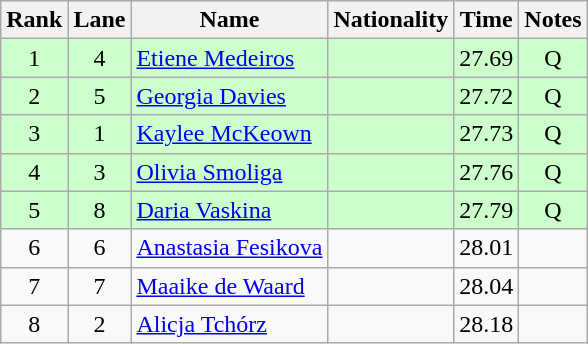<table class="wikitable sortable" style="text-align:center">
<tr>
<th>Rank</th>
<th>Lane</th>
<th>Name</th>
<th>Nationality</th>
<th>Time</th>
<th>Notes</th>
</tr>
<tr bgcolor=ccffcc>
<td>1</td>
<td>4</td>
<td align=left><a href='#'>Etiene Medeiros</a></td>
<td align=left></td>
<td>27.69</td>
<td>Q</td>
</tr>
<tr bgcolor=ccffcc>
<td>2</td>
<td>5</td>
<td align=left><a href='#'>Georgia Davies</a></td>
<td align=left></td>
<td>27.72</td>
<td>Q</td>
</tr>
<tr bgcolor=ccffcc>
<td>3</td>
<td>1</td>
<td align=left><a href='#'>Kaylee McKeown</a></td>
<td align=left></td>
<td>27.73</td>
<td>Q</td>
</tr>
<tr bgcolor=ccffcc>
<td>4</td>
<td>3</td>
<td align=left><a href='#'>Olivia Smoliga</a></td>
<td align=left></td>
<td>27.76</td>
<td>Q</td>
</tr>
<tr bgcolor=ccffcc>
<td>5</td>
<td>8</td>
<td align=left><a href='#'>Daria Vaskina</a></td>
<td align=left></td>
<td>27.79</td>
<td>Q</td>
</tr>
<tr>
<td>6</td>
<td>6</td>
<td align=left><a href='#'>Anastasia Fesikova</a></td>
<td align=left></td>
<td>28.01</td>
<td></td>
</tr>
<tr>
<td>7</td>
<td>7</td>
<td align=left><a href='#'>Maaike de Waard</a></td>
<td align=left></td>
<td>28.04</td>
<td></td>
</tr>
<tr>
<td>8</td>
<td>2</td>
<td align=left><a href='#'>Alicja Tchórz</a></td>
<td align=left></td>
<td>28.18</td>
<td></td>
</tr>
</table>
